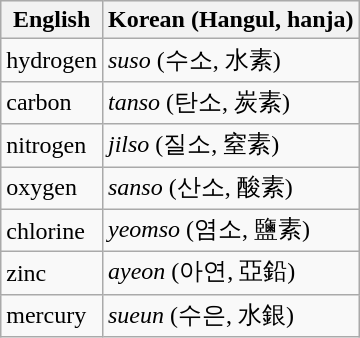<table class="wikitable" lang=ko>
<tr bgcolor="#EFEFEF">
<th>English</th>
<th>Korean (Hangul, hanja)</th>
</tr>
<tr>
<td>hydrogen</td>
<td><em>suso</em> (수소, 水素)</td>
</tr>
<tr>
<td>carbon</td>
<td><em>tanso</em> (탄소, 炭素)</td>
</tr>
<tr>
<td>nitrogen</td>
<td><em>jilso</em> (질소, 窒素)</td>
</tr>
<tr>
<td>oxygen</td>
<td><em>sanso</em> (산소, 酸素)</td>
</tr>
<tr>
<td>chlorine</td>
<td><em>yeomso</em> (염소, 鹽素)</td>
</tr>
<tr>
<td>zinc</td>
<td><em>ayeon</em> (아연, 亞鉛)</td>
</tr>
<tr>
<td>mercury</td>
<td><em>sueun</em> (수은, 水銀)</td>
</tr>
</table>
